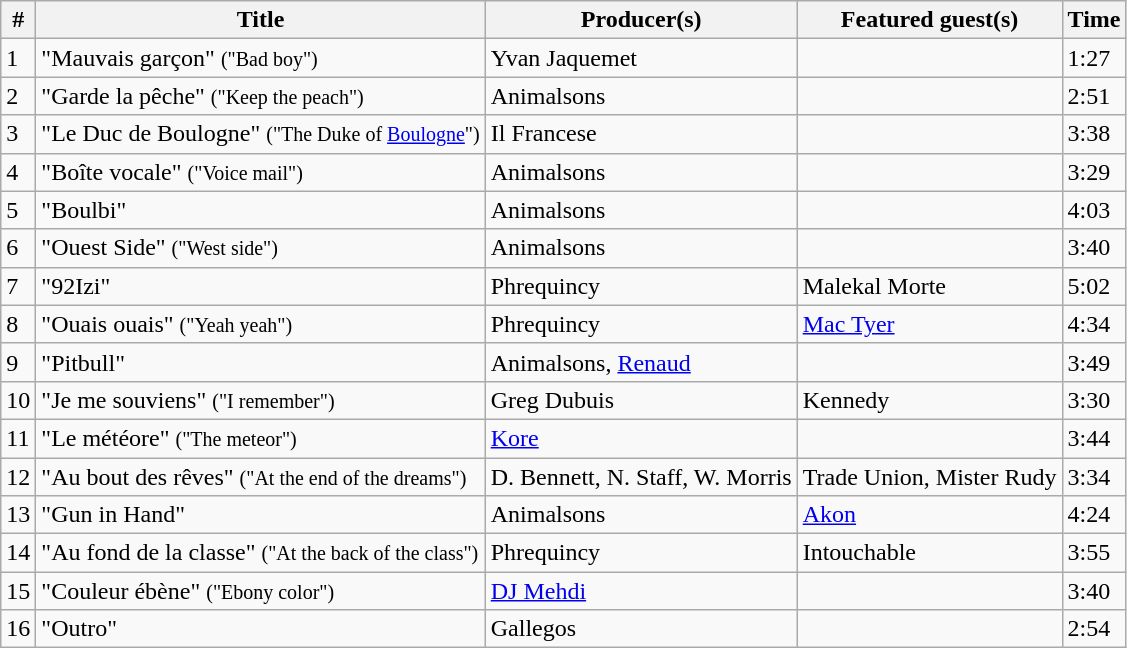<table class="wikitable">
<tr>
<th>#</th>
<th>Title</th>
<th>Producer(s)</th>
<th>Featured guest(s)</th>
<th>Time</th>
</tr>
<tr>
<td>1</td>
<td>"Mauvais garçon" <small>("Bad boy")</small></td>
<td>Yvan Jaquemet</td>
<td></td>
<td>1:27</td>
</tr>
<tr>
<td>2</td>
<td>"Garde la pêche" <small>("Keep the peach")</small></td>
<td>Animalsons</td>
<td></td>
<td>2:51</td>
</tr>
<tr>
<td>3</td>
<td>"Le Duc de Boulogne" <small>("The Duke of <a href='#'>Boulogne</a>")</small></td>
<td>Il Francese</td>
<td></td>
<td>3:38</td>
</tr>
<tr>
<td>4</td>
<td>"Boîte vocale" <small>("Voice mail")</small></td>
<td>Animalsons</td>
<td></td>
<td>3:29</td>
</tr>
<tr>
<td>5</td>
<td>"Boulbi"</td>
<td>Animalsons</td>
<td></td>
<td>4:03</td>
</tr>
<tr>
<td>6</td>
<td>"Ouest Side" <small>("West side")</small></td>
<td>Animalsons</td>
<td></td>
<td>3:40</td>
</tr>
<tr>
<td>7</td>
<td>"92Izi"</td>
<td>Phrequincy</td>
<td>Malekal Morte</td>
<td>5:02</td>
</tr>
<tr>
<td>8</td>
<td>"Ouais ouais" <small>("Yeah yeah")</small></td>
<td>Phrequincy</td>
<td><a href='#'>Mac Tyer</a></td>
<td>4:34</td>
</tr>
<tr>
<td>9</td>
<td>"Pitbull"</td>
<td>Animalsons, <a href='#'>Renaud</a></td>
<td></td>
<td>3:49</td>
</tr>
<tr>
<td>10</td>
<td>"Je me souviens" <small>("I remember")</small></td>
<td>Greg Dubuis</td>
<td>Kennedy</td>
<td>3:30</td>
</tr>
<tr>
<td>11</td>
<td>"Le météore" <small>("The meteor")</small></td>
<td><a href='#'>Kore</a></td>
<td></td>
<td>3:44</td>
</tr>
<tr>
<td>12</td>
<td>"Au bout des rêves" <small>("At the end of the dreams")</small></td>
<td>D. Bennett, N. Staff, W. Morris</td>
<td>Trade Union, Mister Rudy</td>
<td>3:34</td>
</tr>
<tr>
<td>13</td>
<td>"Gun in Hand"</td>
<td>Animalsons</td>
<td><a href='#'>Akon</a></td>
<td>4:24</td>
</tr>
<tr>
<td>14</td>
<td>"Au fond de la classe" <small>("At the back of the class")</small></td>
<td>Phrequincy</td>
<td>Intouchable</td>
<td>3:55</td>
</tr>
<tr>
<td>15</td>
<td>"Couleur ébène" <small>("Ebony color")</small></td>
<td><a href='#'>DJ Mehdi</a></td>
<td></td>
<td>3:40</td>
</tr>
<tr>
<td>16</td>
<td>"Outro"</td>
<td>Gallegos</td>
<td></td>
<td>2:54</td>
</tr>
</table>
